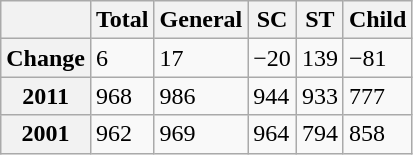<table class="wikitable">
<tr>
<th></th>
<th>Total</th>
<th>General</th>
<th>SC</th>
<th>ST</th>
<th>Child</th>
</tr>
<tr>
<th>Change</th>
<td>6</td>
<td>17</td>
<td>−20</td>
<td>139</td>
<td>−81</td>
</tr>
<tr>
<th>2011</th>
<td>968</td>
<td>986</td>
<td>944</td>
<td>933</td>
<td>777</td>
</tr>
<tr>
<th>2001</th>
<td>962</td>
<td>969</td>
<td>964</td>
<td>794</td>
<td>858</td>
</tr>
</table>
